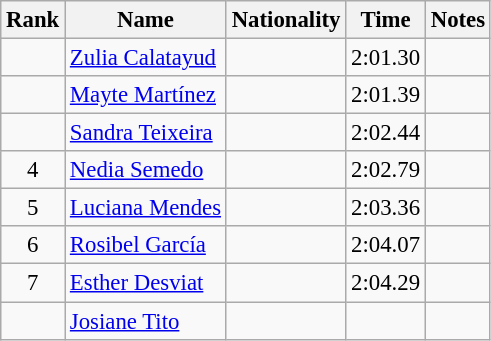<table class="wikitable sortable" style="text-align:center;font-size:95%">
<tr>
<th>Rank</th>
<th>Name</th>
<th>Nationality</th>
<th>Time</th>
<th>Notes</th>
</tr>
<tr>
<td></td>
<td align=left><a href='#'>Zulia Calatayud</a></td>
<td align=left></td>
<td>2:01.30</td>
<td></td>
</tr>
<tr>
<td></td>
<td align=left><a href='#'>Mayte Martínez</a></td>
<td align=left></td>
<td>2:01.39</td>
<td></td>
</tr>
<tr>
<td></td>
<td align=left><a href='#'>Sandra Teixeira</a></td>
<td align=left></td>
<td>2:02.44</td>
<td></td>
</tr>
<tr>
<td>4</td>
<td align=left><a href='#'>Nedia Semedo</a></td>
<td align=left></td>
<td>2:02.79</td>
<td></td>
</tr>
<tr>
<td>5</td>
<td align=left><a href='#'>Luciana Mendes</a></td>
<td align=left></td>
<td>2:03.36</td>
<td></td>
</tr>
<tr>
<td>6</td>
<td align=left><a href='#'>Rosibel García</a></td>
<td align=left></td>
<td>2:04.07</td>
<td></td>
</tr>
<tr>
<td>7</td>
<td align=left><a href='#'>Esther Desviat</a></td>
<td align=left></td>
<td>2:04.29</td>
<td></td>
</tr>
<tr>
<td></td>
<td align=left><a href='#'>Josiane Tito</a></td>
<td align=left></td>
<td></td>
<td></td>
</tr>
</table>
